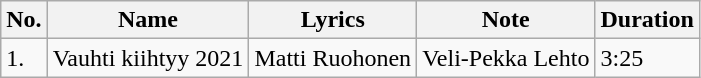<table class="wikitable">
<tr>
<th>No.</th>
<th>Name</th>
<th>Lyrics</th>
<th>Note</th>
<th>Duration</th>
</tr>
<tr>
<td>1.</td>
<td>Vauhti kiihtyy 2021</td>
<td>Matti Ruohonen</td>
<td>Veli-Pekka Lehto</td>
<td>3:25</td>
</tr>
</table>
